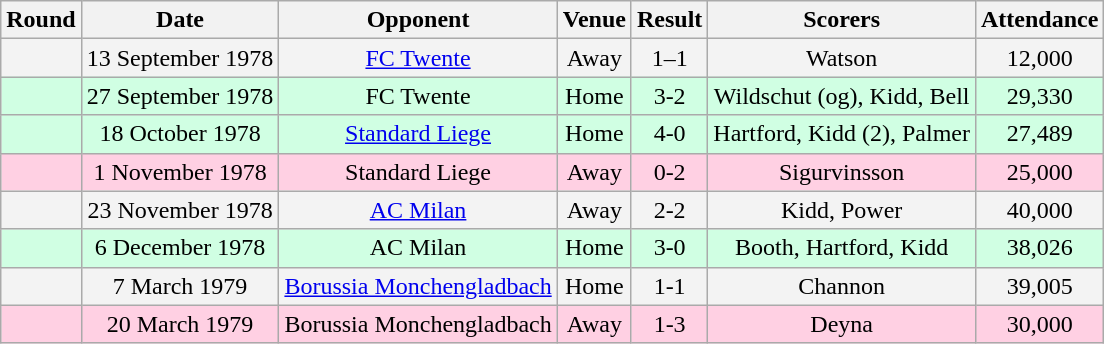<table class="wikitable sortable" style="text-align:center;">
<tr>
<th>Round</th>
<th>Date</th>
<th>Opponent</th>
<th>Venue</th>
<th>Result</th>
<th class=unsortable>Scorers</th>
<th>Attendance</th>
</tr>
<tr style="background-color: #f3f3f3;">
<td></td>
<td>13 September 1978</td>
<td><a href='#'>FC Twente</a></td>
<td>Away</td>
<td>1–1</td>
<td>Watson</td>
<td>12,000</td>
</tr>
<tr style="background-color: #d0ffe3;">
<td></td>
<td>27 September 1978</td>
<td>FC Twente</td>
<td>Home</td>
<td>3-2</td>
<td>Wildschut (og), Kidd, Bell</td>
<td>29,330</td>
</tr>
<tr style="background-color: #d0ffe3;">
<td></td>
<td>18 October 1978</td>
<td><a href='#'>Standard Liege</a></td>
<td>Home</td>
<td>4-0</td>
<td>Hartford, Kidd (2), Palmer</td>
<td>27,489</td>
</tr>
<tr style="background-color: #ffd0e3;">
<td></td>
<td>1 November 1978</td>
<td>Standard Liege</td>
<td>Away</td>
<td>0-2</td>
<td>Sigurvinsson</td>
<td>25,000</td>
</tr>
<tr style="background-color: #f3f3f3;">
<td></td>
<td>23 November 1978</td>
<td><a href='#'>AC Milan</a></td>
<td>Away</td>
<td>2-2</td>
<td>Kidd, Power</td>
<td>40,000</td>
</tr>
<tr style="background-color: #d0ffe3;">
<td></td>
<td>6 December 1978</td>
<td>AC Milan</td>
<td>Home</td>
<td>3-0</td>
<td>Booth, Hartford, Kidd</td>
<td>38,026</td>
</tr>
<tr style="background-color: #f3f3f3;">
<td></td>
<td>7 March 1979</td>
<td><a href='#'>Borussia Monchengladbach</a></td>
<td>Home</td>
<td>1-1</td>
<td>Channon</td>
<td>39,005</td>
</tr>
<tr style="background-color: #ffd0e3;">
<td></td>
<td>20 March 1979</td>
<td>Borussia Monchengladbach</td>
<td>Away</td>
<td>1-3</td>
<td>Deyna</td>
<td>30,000</td>
</tr>
</table>
